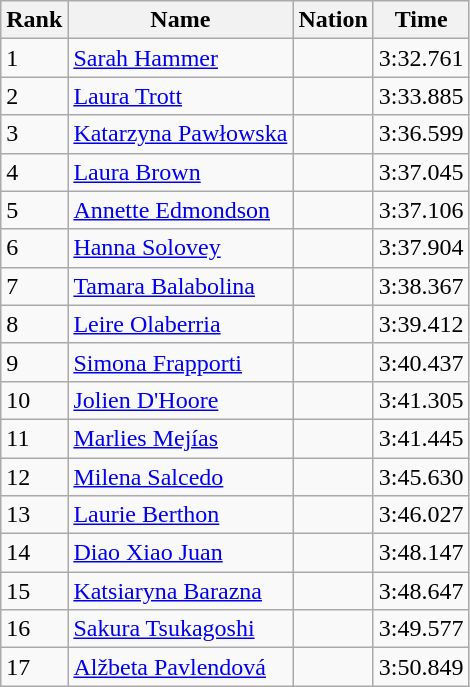<table class="wikitable sortable" style="text-align:left">
<tr>
<th>Rank</th>
<th>Name</th>
<th>Nation</th>
<th>Time</th>
</tr>
<tr>
<td>1</td>
<td><a href='#'>Sarah Hammer</a></td>
<td></td>
<td>3:32.761</td>
</tr>
<tr>
<td>2</td>
<td><a href='#'>Laura Trott</a></td>
<td></td>
<td>3:33.885</td>
</tr>
<tr>
<td>3</td>
<td><a href='#'>Katarzyna Pawłowska</a></td>
<td></td>
<td>3:36.599</td>
</tr>
<tr>
<td>4</td>
<td><a href='#'>Laura Brown</a></td>
<td></td>
<td>3:37.045</td>
</tr>
<tr>
<td>5</td>
<td><a href='#'>Annette Edmondson</a></td>
<td></td>
<td>3:37.106</td>
</tr>
<tr>
<td>6</td>
<td><a href='#'>Hanna Solovey</a></td>
<td></td>
<td>3:37.904</td>
</tr>
<tr>
<td>7</td>
<td><a href='#'>Tamara Balabolina</a></td>
<td></td>
<td>3:38.367</td>
</tr>
<tr>
<td>8</td>
<td><a href='#'>Leire Olaberria</a></td>
<td></td>
<td>3:39.412</td>
</tr>
<tr>
<td>9</td>
<td><a href='#'>Simona Frapporti</a></td>
<td></td>
<td>3:40.437</td>
</tr>
<tr>
<td>10</td>
<td><a href='#'>Jolien D'Hoore</a></td>
<td></td>
<td>3:41.305</td>
</tr>
<tr>
<td>11</td>
<td><a href='#'>Marlies Mejías</a></td>
<td></td>
<td>3:41.445</td>
</tr>
<tr>
<td>12</td>
<td><a href='#'>Milena Salcedo</a></td>
<td></td>
<td>3:45.630</td>
</tr>
<tr>
<td>13</td>
<td><a href='#'>Laurie Berthon</a></td>
<td></td>
<td>3:46.027</td>
</tr>
<tr>
<td>14</td>
<td><a href='#'>Diao Xiao Juan</a></td>
<td></td>
<td>3:48.147</td>
</tr>
<tr>
<td>15</td>
<td><a href='#'>Katsiaryna Barazna</a></td>
<td></td>
<td>3:48.647</td>
</tr>
<tr>
<td>16</td>
<td><a href='#'>Sakura Tsukagoshi</a></td>
<td></td>
<td>3:49.577</td>
</tr>
<tr>
<td>17</td>
<td><a href='#'>Alžbeta Pavlendová</a></td>
<td></td>
<td>3:50.849</td>
</tr>
</table>
